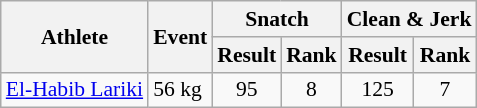<table class=wikitable style=font-size:90%>
<tr>
<th rowspan=2>Athlete</th>
<th rowspan=2>Event</th>
<th colspan=2>Snatch</th>
<th colspan=2>Clean & Jerk</th>
</tr>
<tr>
<th>Result</th>
<th>Rank</th>
<th>Result</th>
<th>Rank</th>
</tr>
<tr>
<td><a href='#'>El-Habib Lariki</a></td>
<td>56 kg</td>
<td align=center>95</td>
<td align=center>8</td>
<td align=center>125</td>
<td align=center>7</td>
</tr>
</table>
